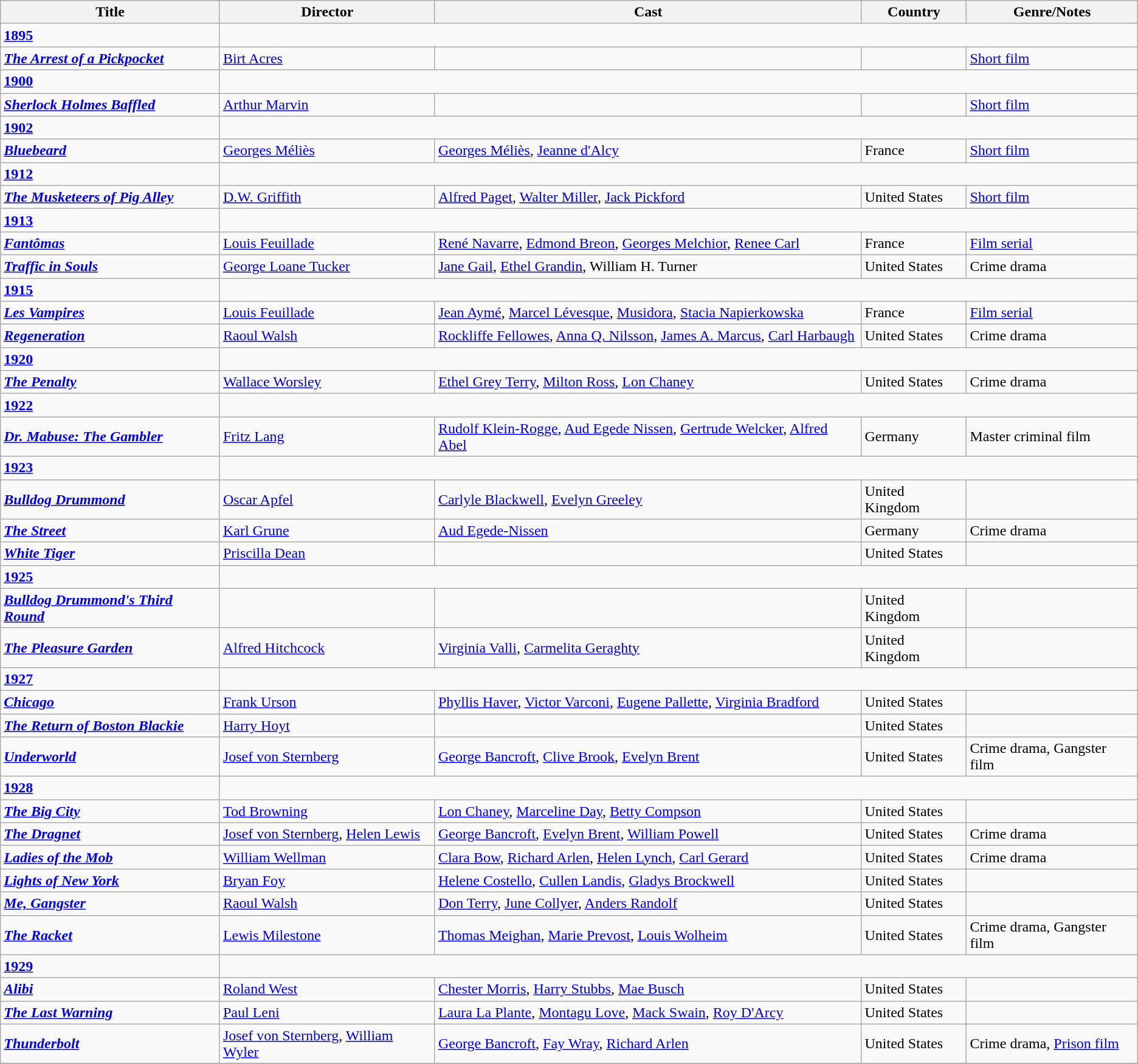<table class="wikitable">
<tr>
<th>Title</th>
<th>Director</th>
<th>Cast</th>
<th>Country</th>
<th>Genre/Notes</th>
</tr>
<tr>
<td><strong><a href='#'>1895</a></strong></td>
</tr>
<tr>
<td><strong><em><a href='#'>The Arrest of a Pickpocket</a></em></strong></td>
<td><a href='#'>Birt Acres</a></td>
<td></td>
<td></td>
<td><a href='#'>Short film</a></td>
</tr>
<tr>
<td><strong><a href='#'>1900</a></strong></td>
</tr>
<tr>
<td><strong><em><a href='#'>Sherlock Holmes Baffled</a></em></strong></td>
<td><a href='#'>Arthur Marvin</a></td>
<td></td>
<td></td>
<td><a href='#'>Short film</a></td>
</tr>
<tr>
<td><strong><a href='#'>1902</a></strong></td>
</tr>
<tr>
<td><strong><em><a href='#'>Bluebeard</a></em></strong></td>
<td><a href='#'>Georges Méliès</a></td>
<td><a href='#'>Georges Méliès</a>, <a href='#'>Jeanne d'Alcy</a></td>
<td>France</td>
<td><a href='#'>Short film</a></td>
</tr>
<tr>
<td><strong><a href='#'>1912</a></strong></td>
</tr>
<tr>
<td><strong><em><a href='#'>The Musketeers of Pig Alley</a></em></strong></td>
<td><a href='#'>D.W. Griffith</a></td>
<td><a href='#'>Alfred Paget</a>, <a href='#'>Walter Miller</a>, <a href='#'>Jack Pickford</a></td>
<td>United States</td>
<td><a href='#'>Short film</a></td>
</tr>
<tr>
<td><strong><a href='#'>1913</a></strong></td>
</tr>
<tr>
<td><strong><em><a href='#'>Fantômas</a></em></strong></td>
<td><a href='#'>Louis Feuillade</a></td>
<td><a href='#'>René Navarre</a>, <a href='#'>Edmond Breon</a>, <a href='#'>Georges Melchior</a>, <a href='#'>Renee Carl</a></td>
<td>France</td>
<td><a href='#'>Film serial</a></td>
</tr>
<tr>
<td><strong><em><a href='#'>Traffic in Souls</a></em></strong></td>
<td><a href='#'>George Loane Tucker</a></td>
<td><a href='#'>Jane Gail</a>, <a href='#'>Ethel Grandin</a>, William H. Turner</td>
<td>United States</td>
<td>Crime drama</td>
</tr>
<tr>
<td><strong><a href='#'>1915</a></strong></td>
</tr>
<tr>
<td><strong><em><a href='#'>Les Vampires</a></em></strong></td>
<td><a href='#'>Louis Feuillade</a></td>
<td><a href='#'>Jean Aymé</a>, <a href='#'>Marcel Lévesque</a>, <a href='#'>Musidora</a>, <a href='#'>Stacia Napierkowska</a></td>
<td>France</td>
<td><a href='#'>Film serial</a></td>
</tr>
<tr>
<td><strong><em><a href='#'>Regeneration</a></em></strong></td>
<td><a href='#'>Raoul Walsh</a></td>
<td><a href='#'>Rockliffe Fellowes</a>, <a href='#'>Anna Q. Nilsson</a>, <a href='#'>James A. Marcus</a>, <a href='#'>Carl Harbaugh</a></td>
<td>United States</td>
<td>Crime drama</td>
</tr>
<tr>
<td><strong><a href='#'>1920</a></strong></td>
</tr>
<tr>
<td><strong><em><a href='#'>The Penalty</a></em></strong></td>
<td><a href='#'>Wallace Worsley</a></td>
<td><a href='#'>Ethel Grey Terry</a>, <a href='#'>Milton Ross</a>, <a href='#'>Lon Chaney</a></td>
<td>United States</td>
<td>Crime drama</td>
</tr>
<tr>
<td><strong><a href='#'>1922</a></strong></td>
</tr>
<tr>
<td><strong><em><a href='#'>Dr. Mabuse: The Gambler</a></em></strong></td>
<td><a href='#'>Fritz Lang</a></td>
<td><a href='#'>Rudolf Klein-Rogge</a>, <a href='#'>Aud Egede Nissen</a>, <a href='#'>Gertrude Welcker</a>, <a href='#'>Alfred Abel</a></td>
<td>Germany</td>
<td>Master criminal film</td>
</tr>
<tr>
<td><strong><a href='#'>1923</a></strong></td>
</tr>
<tr>
<td><strong><em><a href='#'>Bulldog Drummond</a></em></strong></td>
<td><a href='#'>Oscar Apfel</a></td>
<td><a href='#'>Carlyle Blackwell</a>, <a href='#'>Evelyn Greeley</a></td>
<td>United Kingdom</td>
<td></td>
</tr>
<tr>
<td><strong><em><a href='#'>The Street</a></em></strong></td>
<td><a href='#'>Karl Grune</a></td>
<td><a href='#'>Aud Egede-Nissen</a></td>
<td>Germany</td>
<td>Crime drama</td>
</tr>
<tr>
<td><strong><em><a href='#'>White Tiger</a></em></strong></td>
<td><a href='#'>Priscilla Dean</a></td>
<td></td>
<td>United States</td>
<td></td>
</tr>
<tr>
<td><strong><a href='#'>1925</a></strong></td>
</tr>
<tr>
<td><strong><em><a href='#'>Bulldog Drummond's Third Round</a></em></strong></td>
<td></td>
<td></td>
<td>United Kingdom</td>
<td></td>
</tr>
<tr>
<td><strong><em><a href='#'>The Pleasure Garden</a></em></strong></td>
<td><a href='#'>Alfred Hitchcock</a></td>
<td><a href='#'>Virginia Valli</a>, <a href='#'>Carmelita Geraghty</a></td>
<td>United Kingdom</td>
<td></td>
</tr>
<tr>
<td><strong><a href='#'>1927</a></strong></td>
</tr>
<tr>
<td><strong><em><a href='#'>Chicago</a></em></strong></td>
<td><a href='#'>Frank Urson</a></td>
<td><a href='#'>Phyllis Haver</a>, <a href='#'>Victor Varconi</a>, <a href='#'>Eugene Pallette</a>, <a href='#'>Virginia Bradford</a></td>
<td>United States</td>
<td></td>
</tr>
<tr>
<td><strong><em><a href='#'>The Return of Boston Blackie</a></em></strong></td>
<td><a href='#'>Harry Hoyt</a></td>
<td></td>
<td>United States</td>
<td></td>
</tr>
<tr>
<td><strong><em><a href='#'>Underworld</a></em></strong></td>
<td><a href='#'>Josef von Sternberg</a></td>
<td><a href='#'>George Bancroft</a>, <a href='#'>Clive Brook</a>, <a href='#'>Evelyn Brent</a></td>
<td>United States</td>
<td>Crime drama, Gangster film</td>
</tr>
<tr>
<td><strong><a href='#'>1928</a></strong></td>
</tr>
<tr>
<td><strong><em><a href='#'>The Big City</a></em></strong></td>
<td><a href='#'>Tod Browning</a></td>
<td><a href='#'>Lon Chaney</a>, <a href='#'>Marceline Day</a>, <a href='#'>Betty Compson</a></td>
<td>United States</td>
<td></td>
</tr>
<tr>
<td><strong><em><a href='#'>The Dragnet</a></em></strong></td>
<td><a href='#'>Josef von Sternberg</a>, <a href='#'>Helen Lewis</a></td>
<td><a href='#'>George Bancroft</a>, <a href='#'>Evelyn Brent</a>, <a href='#'>William Powell</a></td>
<td>United States</td>
<td>Crime drama</td>
</tr>
<tr>
<td><strong><em><a href='#'>Ladies of the Mob</a></em></strong></td>
<td><a href='#'>William Wellman</a></td>
<td><a href='#'>Clara Bow</a>, <a href='#'>Richard Arlen</a>, <a href='#'>Helen Lynch</a>, <a href='#'>Carl Gerard</a></td>
<td>United States</td>
<td>Crime drama</td>
</tr>
<tr>
<td><strong><em><a href='#'>Lights of New York</a></em></strong></td>
<td><a href='#'>Bryan Foy</a></td>
<td><a href='#'>Helene Costello</a>, <a href='#'>Cullen Landis</a>, <a href='#'>Gladys Brockwell</a></td>
<td>United States</td>
<td></td>
</tr>
<tr>
<td><strong><em><a href='#'>Me, Gangster</a></em></strong></td>
<td><a href='#'>Raoul Walsh</a></td>
<td><a href='#'>Don Terry</a>, <a href='#'>June Collyer</a>, <a href='#'>Anders Randolf</a></td>
<td>United States</td>
<td></td>
</tr>
<tr>
<td><strong><em><a href='#'>The Racket</a></em></strong></td>
<td><a href='#'>Lewis Milestone</a></td>
<td><a href='#'>Thomas Meighan</a>, <a href='#'>Marie Prevost</a>, <a href='#'>Louis Wolheim</a></td>
<td>United States</td>
<td>Crime drama, Gangster film</td>
</tr>
<tr>
<td><strong><a href='#'>1929</a></strong></td>
</tr>
<tr>
<td><strong><em><a href='#'>Alibi</a></em></strong></td>
<td><a href='#'>Roland West</a></td>
<td><a href='#'>Chester Morris</a>, <a href='#'>Harry Stubbs</a>, <a href='#'>Mae Busch</a></td>
<td>United States</td>
<td></td>
</tr>
<tr>
<td><strong><em><a href='#'>The Last Warning</a></em></strong></td>
<td><a href='#'>Paul Leni</a></td>
<td><a href='#'>Laura La Plante</a>, <a href='#'>Montagu Love</a>, <a href='#'>Mack Swain</a>, <a href='#'>Roy D'Arcy</a></td>
<td>United States</td>
<td></td>
</tr>
<tr>
<td><strong><em><a href='#'>Thunderbolt</a></em></strong></td>
<td><a href='#'>Josef von Sternberg</a>, <a href='#'>William Wyler</a></td>
<td><a href='#'>George Bancroft</a>, <a href='#'>Fay Wray</a>, <a href='#'>Richard Arlen</a></td>
<td>United States</td>
<td>Crime drama, <a href='#'>Prison film</a></td>
</tr>
<tr>
</tr>
</table>
